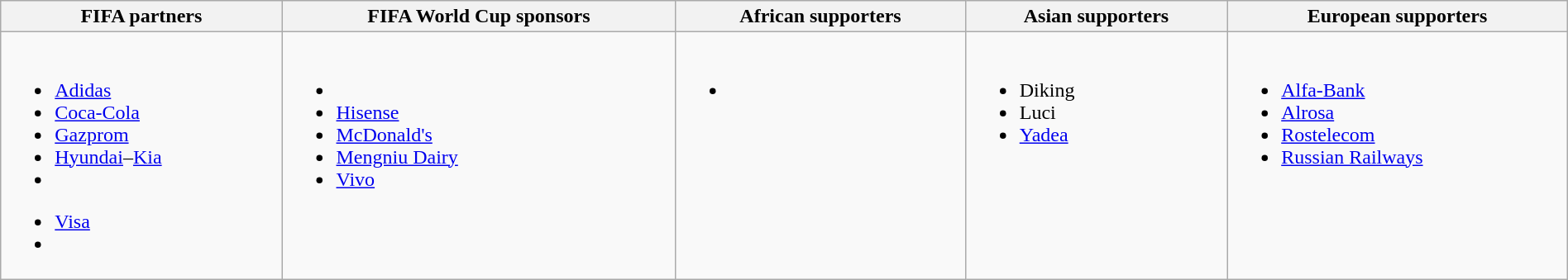<table class="wikitable" style="width:100%;">
<tr>
<th>FIFA partners</th>
<th>FIFA World Cup sponsors</th>
<th>African supporters</th>
<th>Asian supporters</th>
<th>European supporters</th>
</tr>
<tr>
<td style="vertical-align:top;"><br>
<ul><li><a href='#'>Adidas</a></li><li><a href='#'>Coca-Cola</a></li><li><a href='#'>Gazprom</a></li><li><a href='#'>Hyundai</a>–<a href='#'>Kia</a></li><li></li></ul><ul><li><a href='#'>Visa</a></li><li></li></ul></td>
<td style="vertical-align:top;"><br>
<ul><li></li><li><a href='#'>Hisense</a></li><li><a href='#'>McDonald's</a></li><li><a href='#'>Mengniu Dairy</a></li><li><a href='#'>Vivo</a></li></ul>
</td>
<td style="vertical-align:top;"><br><ul><li></li></ul></td>
<td style="vertical-align:top;"><br><ul><li>Diking</li><li>Luci</li><li><a href='#'>Yadea</a></li></ul></td>
<td style="vertical-align:top;"><br><ul><li><a href='#'>Alfa-Bank</a></li><li><a href='#'>Alrosa</a></li><li><a href='#'>Rostelecom</a></li><li><a href='#'>Russian Railways</a></li></ul></td>
</tr>
</table>
